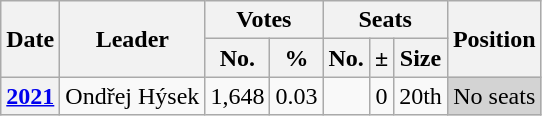<table class="wikitable" style=text-align:center>
<tr>
<th rowspan="2">Date</th>
<th rowspan="2">Leader</th>
<th colspan="2">Votes</th>
<th colspan="3">Seats</th>
<th rowspan="2">Position</th>
</tr>
<tr>
<th>No.</th>
<th>%</th>
<th>No.</th>
<th>±</th>
<th>Size</th>
</tr>
<tr>
<th><a href='#'>2021</a></th>
<td>Ondřej Hýsek</td>
<td>1,648</td>
<td>0.03</td>
<td></td>
<td> 0</td>
<td>20th</td>
<td style="background:lightgray;" align=center>No seats</td>
</tr>
</table>
